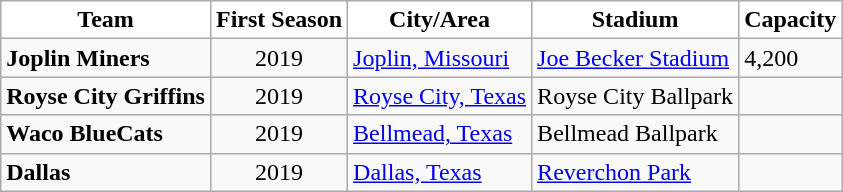<table class="wikitable">
<tr>
<th style="background:white;">Team</th>
<th style="background:white;">First Season</th>
<th style="background:white;">City/Area</th>
<th style="background:white;">Stadium</th>
<th style="background:white;">Capacity</th>
</tr>
<tr>
<td><strong>Joplin Miners</strong></td>
<td align=center>2019</td>
<td><a href='#'>Joplin, Missouri</a></td>
<td><a href='#'>Joe Becker Stadium</a></td>
<td>4,200</td>
</tr>
<tr>
<td><strong>Royse City Griffins</strong></td>
<td align=center>2019</td>
<td><a href='#'>Royse City, Texas</a></td>
<td>Royse City Ballpark</td>
<td></td>
</tr>
<tr>
<td><strong>Waco BlueCats</strong></td>
<td align=center>2019</td>
<td><a href='#'>Bellmead, Texas</a></td>
<td>Bellmead Ballpark</td>
<td></td>
</tr>
<tr>
<td><strong>Dallas</strong></td>
<td align=center>2019</td>
<td><a href='#'>Dallas, Texas</a></td>
<td><a href='#'>Reverchon Park</a></td>
<td></td>
</tr>
</table>
